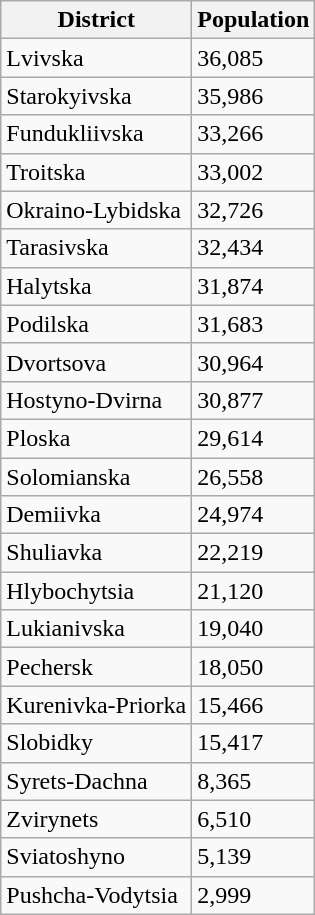<table class="wikitable sortable">
<tr>
<th>District</th>
<th>Population</th>
</tr>
<tr>
<td>Lvivska</td>
<td>36,085</td>
</tr>
<tr>
<td>Starokyivska</td>
<td>35,986</td>
</tr>
<tr>
<td>Fundukliivska</td>
<td>33,266</td>
</tr>
<tr>
<td>Troitska</td>
<td>33,002</td>
</tr>
<tr>
<td>Okraino-Lybidska</td>
<td>32,726</td>
</tr>
<tr>
<td>Tarasivska</td>
<td>32,434</td>
</tr>
<tr>
<td>Halytska</td>
<td>31,874</td>
</tr>
<tr>
<td>Podilska</td>
<td>31,683</td>
</tr>
<tr>
<td>Dvortsova</td>
<td>30,964</td>
</tr>
<tr>
<td>Hostyno-Dvirna</td>
<td>30,877</td>
</tr>
<tr>
<td>Ploska</td>
<td>29,614</td>
</tr>
<tr>
<td>Solomianska</td>
<td>26,558</td>
</tr>
<tr>
<td>Demiivka</td>
<td>24,974</td>
</tr>
<tr>
<td>Shuliavka</td>
<td>22,219</td>
</tr>
<tr>
<td>Hlybochytsia</td>
<td>21,120</td>
</tr>
<tr>
<td>Lukianivska</td>
<td>19,040</td>
</tr>
<tr>
<td>Pechersk</td>
<td>18,050</td>
</tr>
<tr>
<td>Kurenivka-Priorka</td>
<td>15,466</td>
</tr>
<tr>
<td>Slobidky</td>
<td>15,417</td>
</tr>
<tr>
<td>Syrets-Dachna</td>
<td>8,365</td>
</tr>
<tr>
<td>Zvirynets</td>
<td>6,510</td>
</tr>
<tr>
<td>Sviatoshyno</td>
<td>5,139</td>
</tr>
<tr>
<td>Pushcha-Vodytsia</td>
<td>2,999</td>
</tr>
</table>
